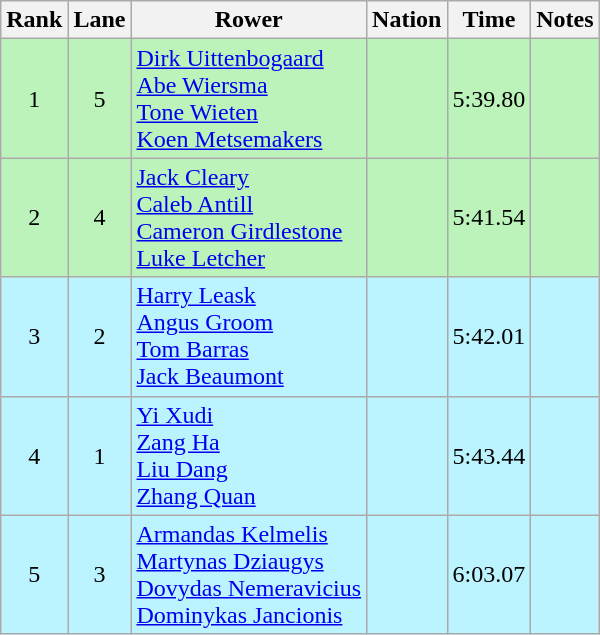<table class="wikitable sortable" style="text-align:center">
<tr>
<th>Rank</th>
<th>Lane</th>
<th>Rower</th>
<th>Nation</th>
<th>Time</th>
<th>Notes</th>
</tr>
<tr bgcolor=bbf3bb>
<td>1</td>
<td>5</td>
<td align=left><a href='#'>Dirk Uittenbogaard</a><br><a href='#'>Abe Wiersma</a><br><a href='#'>Tone Wieten</a><br><a href='#'>Koen Metsemakers</a></td>
<td align=left></td>
<td>5:39.80</td>
<td></td>
</tr>
<tr bgcolor=bbf3bb>
<td>2</td>
<td>4</td>
<td align=left><a href='#'>Jack Cleary</a><br><a href='#'>Caleb Antill</a><br><a href='#'>Cameron Girdlestone</a><br><a href='#'>Luke Letcher</a></td>
<td align=left></td>
<td>5:41.54</td>
<td></td>
</tr>
<tr bgcolor=bbf3ff>
<td>3</td>
<td>2</td>
<td align=left><a href='#'>Harry Leask</a><br><a href='#'>Angus Groom</a><br><a href='#'>Tom Barras</a><br><a href='#'>Jack Beaumont</a></td>
<td align=left></td>
<td>5:42.01</td>
<td></td>
</tr>
<tr bgcolor=bbf3ff>
<td>4</td>
<td>1</td>
<td align=left><a href='#'>Yi Xudi</a><br><a href='#'>Zang Ha</a><br><a href='#'>Liu Dang</a><br><a href='#'>Zhang Quan</a></td>
<td align=left></td>
<td>5:43.44</td>
<td></td>
</tr>
<tr bgcolor=bbf3ff>
<td>5</td>
<td>3</td>
<td align=left><a href='#'>Armandas Kelmelis</a><br><a href='#'>Martynas Dziaugys</a><br><a href='#'>Dovydas Nemeravicius</a><br><a href='#'>Dominykas Jancionis</a></td>
<td align=left></td>
<td>6:03.07</td>
<td></td>
</tr>
</table>
